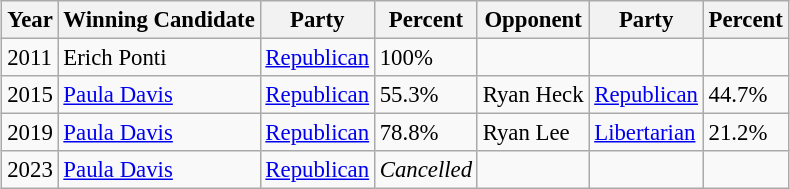<table class="wikitable" style="margin:0.5em auto; font-size:95%;">
<tr>
<th>Year</th>
<th>Winning Candidate</th>
<th>Party</th>
<th>Percent</th>
<th>Opponent</th>
<th>Party</th>
<th>Percent</th>
</tr>
<tr>
<td>2011</td>
<td>Erich Ponti</td>
<td><a href='#'>Republican</a></td>
<td>100%</td>
<td></td>
<td></td>
<td></td>
</tr>
<tr>
<td>2015</td>
<td><a href='#'>Paula Davis</a></td>
<td><a href='#'>Republican</a></td>
<td>55.3%</td>
<td>Ryan Heck</td>
<td><a href='#'>Republican</a></td>
<td>44.7%</td>
</tr>
<tr>
<td>2019</td>
<td><a href='#'>Paula Davis</a></td>
<td><a href='#'>Republican</a></td>
<td>78.8%</td>
<td>Ryan Lee</td>
<td><a href='#'>Libertarian</a></td>
<td>21.2%</td>
</tr>
<tr>
<td>2023</td>
<td><a href='#'>Paula Davis</a></td>
<td><a href='#'>Republican</a></td>
<td><em>Cancelled</em></td>
<td></td>
<td></td>
<td></td>
</tr>
</table>
